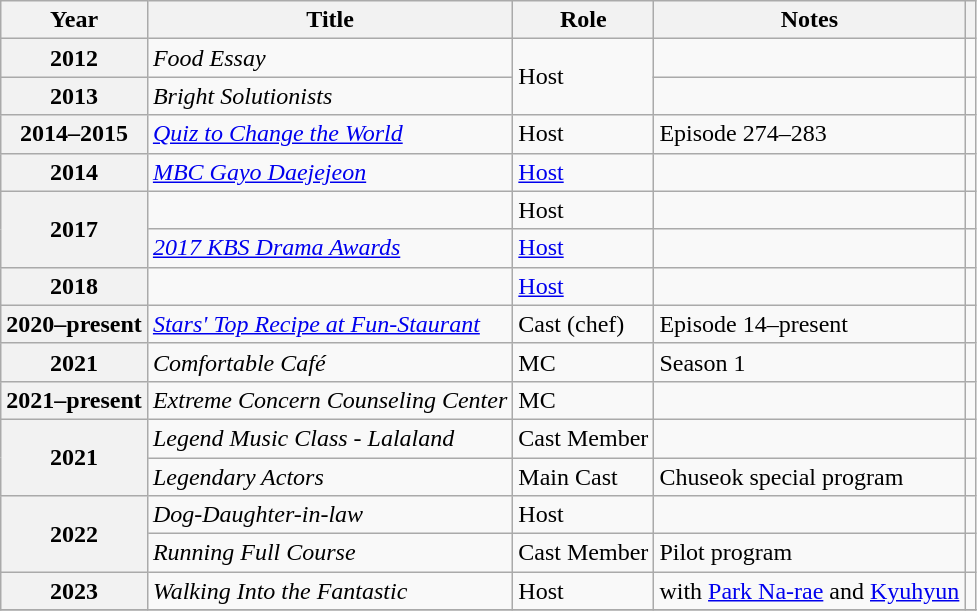<table class="wikitable sortable plainrowheaders">
<tr>
<th scope="col">Year</th>
<th scope="col">Title</th>
<th scope="col">Role</th>
<th scope="col">Notes</th>
<th scope="col" class="unsortable"></th>
</tr>
<tr>
<th scope="row">2012</th>
<td><em>Food Essay</em></td>
<td rowspan="2">Host</td>
<td></td>
<td></td>
</tr>
<tr>
<th scope="row">2013</th>
<td><em>Bright Solutionists</em></td>
<td></td>
<td></td>
</tr>
<tr>
<th scope="row">2014–2015</th>
<td><em><a href='#'>Quiz to Change the World</a></em></td>
<td>Host</td>
<td>Episode 274–283</td>
<td></td>
</tr>
<tr>
<th scope="row">2014</th>
<td><em><a href='#'>MBC Gayo Daejejeon</a></em></td>
<td><a href='#'>Host</a></td>
<td></td>
<td></td>
</tr>
<tr>
<th rowspan="2" scope="row">2017</th>
<td><em></em></td>
<td>Host</td>
<td></td>
<td></td>
</tr>
<tr>
<td><em><a href='#'>2017 KBS Drama Awards</a></em></td>
<td><a href='#'>Host</a></td>
<td></td>
<td></td>
</tr>
<tr>
<th scope="row">2018</th>
<td><em></em></td>
<td><a href='#'>Host</a></td>
<td></td>
<td></td>
</tr>
<tr>
<th scope="row">2020–present</th>
<td><em><a href='#'>Stars' Top Recipe at Fun-Staurant</a></em></td>
<td>Cast (chef)</td>
<td>Episode 14–present</td>
<td></td>
</tr>
<tr>
<th scope="row">2021</th>
<td><em>Comfortable Café</em></td>
<td>MC</td>
<td>Season 1</td>
<td></td>
</tr>
<tr>
<th scope="row">2021–present</th>
<td><em>Extreme Concern Counseling Center </em></td>
<td>MC</td>
<td></td>
<td></td>
</tr>
<tr>
<th scope="row" rowspan=2>2021</th>
<td><em> Legend Music Class - Lalaland </em></td>
<td>Cast Member</td>
<td></td>
<td></td>
</tr>
<tr>
<td><em>Legendary Actors</em></td>
<td>Main Cast</td>
<td>Chuseok special program</td>
<td></td>
</tr>
<tr>
<th scope="row" rowspan=2>2022</th>
<td><em>Dog-Daughter-in-law</em></td>
<td>Host</td>
<td></td>
<td></td>
</tr>
<tr>
<td><em>Running Full Course</em></td>
<td>Cast Member</td>
<td>Pilot program</td>
<td></td>
</tr>
<tr>
<th scope="row">2023</th>
<td><em>Walking Into the Fantastic</em></td>
<td>Host</td>
<td>with <a href='#'>Park Na-rae</a> and <a href='#'>Kyuhyun</a></td>
<td></td>
</tr>
<tr>
</tr>
</table>
